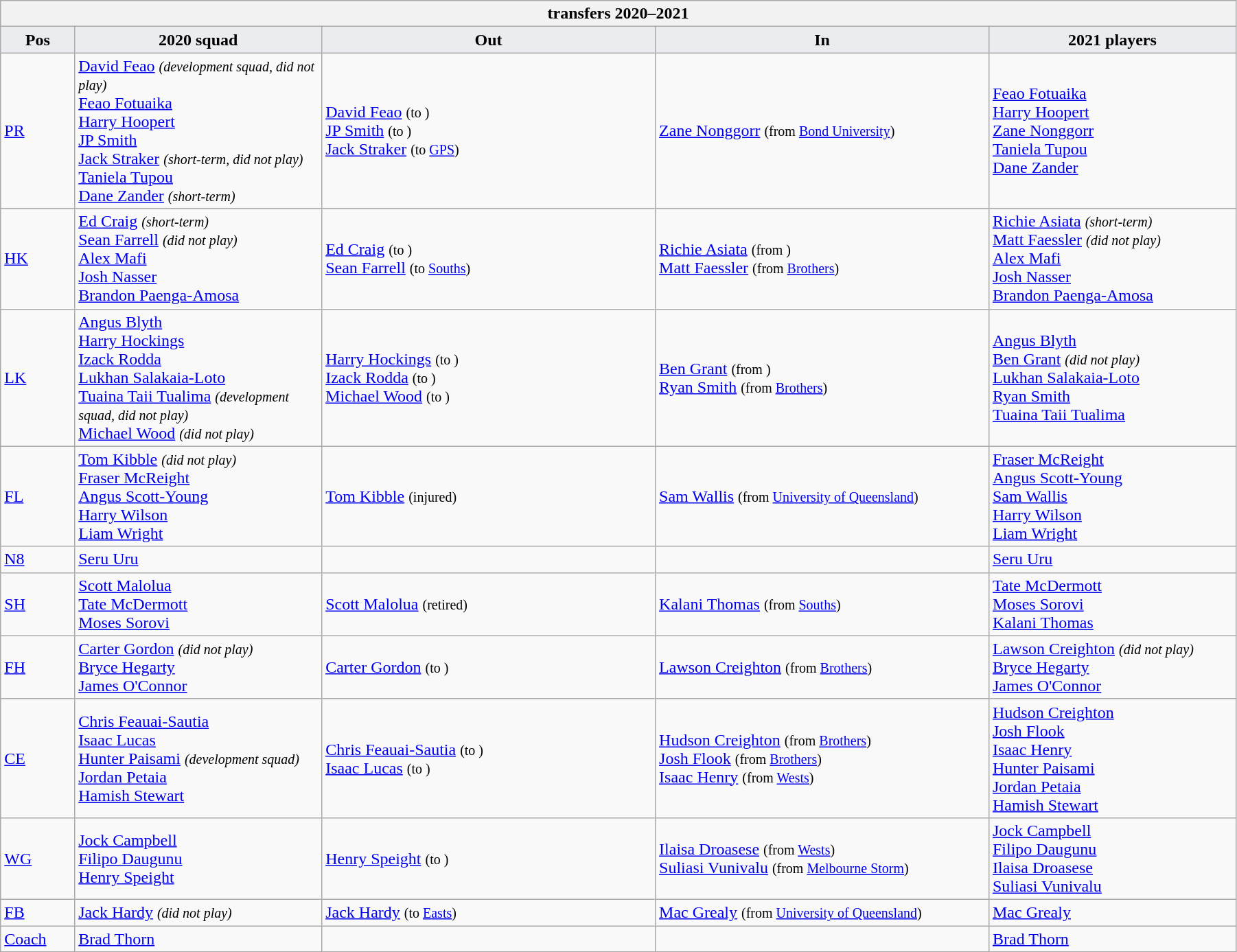<table class="wikitable" style="text-align: left; width:95%">
<tr>
<th colspan="100%"> transfers 2020–2021</th>
</tr>
<tr>
<th style="background:#ebecf0; width:6%;">Pos</th>
<th style="background:#ebecf0; width:20%;">2020 squad</th>
<th style="background:#ebecf0; width:27%;">Out</th>
<th style="background:#ebecf0; width:27%;">In</th>
<th style="background:#ebecf0; width:20%;">2021 players</th>
</tr>
<tr>
<td><a href='#'>PR</a></td>
<td> <a href='#'>David Feao</a> <small><em>(development squad, did not play)</em></small> <br> <a href='#'>Feao Fotuaika</a> <br> <a href='#'>Harry Hoopert</a> <br> <a href='#'>JP Smith</a> <br> <a href='#'>Jack Straker</a> <small><em>(short-term, did not play)</em></small> <br> <a href='#'>Taniela Tupou</a> <br> <a href='#'>Dane Zander</a> <small><em>(short-term)</em></small></td>
<td>  <a href='#'>David Feao</a> <small>(to )</small> <br>  <a href='#'>JP Smith</a> <small>(to )</small> <br>  <a href='#'>Jack Straker</a> <small>(to <a href='#'>GPS</a>)</small></td>
<td>  <a href='#'>Zane Nonggorr</a> <small>(from <a href='#'>Bond University</a>)</small></td>
<td> <a href='#'>Feao Fotuaika</a> <br> <a href='#'>Harry Hoopert</a> <br> <a href='#'>Zane Nonggorr</a> <br> <a href='#'>Taniela Tupou</a> <br> <a href='#'>Dane Zander</a></td>
</tr>
<tr>
<td><a href='#'>HK</a></td>
<td> <a href='#'>Ed Craig</a> <small><em>(short-term)</em></small> <br> <a href='#'>Sean Farrell</a> <small><em>(did not play)</em></small> <br> <a href='#'>Alex Mafi</a> <br> <a href='#'>Josh Nasser</a> <br> <a href='#'>Brandon Paenga-Amosa</a></td>
<td>  <a href='#'>Ed Craig</a> <small>(to )</small> <br>  <a href='#'>Sean Farrell</a> <small>(to <a href='#'>Souths</a>)</small></td>
<td>  <a href='#'>Richie Asiata</a> <small>(from )</small> <br>  <a href='#'>Matt Faessler</a> <small>(from <a href='#'>Brothers</a>)</small></td>
<td> <a href='#'>Richie Asiata</a> <small><em>(short-term)</em></small> <br> <a href='#'>Matt Faessler</a> <small><em>(did not play)</em></small><br> <a href='#'>Alex Mafi</a> <br> <a href='#'>Josh Nasser</a> <br> <a href='#'>Brandon Paenga-Amosa</a></td>
</tr>
<tr>
<td><a href='#'>LK</a></td>
<td> <a href='#'>Angus Blyth</a> <br> <a href='#'>Harry Hockings</a> <br> <a href='#'>Izack Rodda</a> <br> <a href='#'>Lukhan Salakaia-Loto</a> <br> <a href='#'>Tuaina Taii Tualima</a> <small><em>(development squad, did not play)</em></small> <br> <a href='#'>Michael Wood</a> <small><em>(did not play)</em></small></td>
<td>  <a href='#'>Harry Hockings</a> <small>(to )</small> <br>  <a href='#'>Izack Rodda</a> <small>(to )</small> <br>  <a href='#'>Michael Wood</a> <small>(to )</small></td>
<td>  <a href='#'>Ben Grant</a> <small>(from )</small> <br>  <a href='#'>Ryan Smith</a> <small>(from <a href='#'>Brothers</a>)</small></td>
<td> <a href='#'>Angus Blyth</a> <br> <a href='#'>Ben Grant</a> <small><em>(did not play)</em></small><br> <a href='#'>Lukhan Salakaia-Loto</a> <br> <a href='#'>Ryan Smith</a> <br> <a href='#'>Tuaina Taii Tualima</a></td>
</tr>
<tr>
<td><a href='#'>FL</a></td>
<td> <a href='#'>Tom Kibble</a> <small><em>(did not play)</em></small> <br> <a href='#'>Fraser McReight</a> <br> <a href='#'>Angus Scott-Young</a> <br> <a href='#'>Harry Wilson</a> <br> <a href='#'>Liam Wright</a></td>
<td>  <a href='#'>Tom Kibble</a> <small>(injured)</small></td>
<td>  <a href='#'>Sam Wallis</a> <small>(from <a href='#'>University of Queensland</a>)</small></td>
<td> <a href='#'>Fraser McReight</a> <br> <a href='#'>Angus Scott-Young</a> <br> <a href='#'>Sam Wallis</a> <br> <a href='#'>Harry Wilson</a> <br> <a href='#'>Liam Wright</a></td>
</tr>
<tr>
<td><a href='#'>N8</a></td>
<td> <a href='#'>Seru Uru</a></td>
<td></td>
<td></td>
<td> <a href='#'>Seru Uru</a></td>
</tr>
<tr>
<td><a href='#'>SH</a></td>
<td> <a href='#'>Scott Malolua</a> <br> <a href='#'>Tate McDermott</a> <br> <a href='#'>Moses Sorovi</a></td>
<td>  <a href='#'>Scott Malolua</a> <small>(retired)</small></td>
<td>  <a href='#'>Kalani Thomas</a> <small>(from <a href='#'>Souths</a>)</small></td>
<td> <a href='#'>Tate McDermott</a> <br> <a href='#'>Moses Sorovi</a> <br> <a href='#'>Kalani Thomas</a></td>
</tr>
<tr>
<td><a href='#'>FH</a></td>
<td> <a href='#'>Carter Gordon</a> <small><em>(did not play)</em></small> <br> <a href='#'>Bryce Hegarty</a><br> <a href='#'>James O'Connor</a></td>
<td>  <a href='#'>Carter Gordon</a> <small>(to )</small></td>
<td>  <a href='#'>Lawson Creighton</a> <small>(from <a href='#'>Brothers</a>)</small></td>
<td> <a href='#'>Lawson Creighton</a> <small><em>(did not play)</em></small><br> <a href='#'>Bryce Hegarty</a> <br> <a href='#'>James O'Connor</a></td>
</tr>
<tr>
<td><a href='#'>CE</a></td>
<td> <a href='#'>Chris Feauai-Sautia</a> <br> <a href='#'>Isaac Lucas</a> <br> <a href='#'>Hunter Paisami</a> <small><em>(development squad)</em></small> <br> <a href='#'>Jordan Petaia</a> <br> <a href='#'>Hamish Stewart</a></td>
<td>  <a href='#'>Chris Feauai-Sautia</a> <small>(to )</small> <br>  <a href='#'>Isaac Lucas</a> <small>(to )</small></td>
<td>  <a href='#'>Hudson Creighton</a> <small>(from <a href='#'>Brothers</a>)</small> <br>  <a href='#'>Josh Flook</a> <small>(from <a href='#'>Brothers</a>)</small> <br>  <a href='#'>Isaac Henry</a> <small>(from <a href='#'>Wests</a>)</small></td>
<td> <a href='#'>Hudson Creighton</a> <br> <a href='#'>Josh Flook</a> <br> <a href='#'>Isaac Henry</a> <br> <a href='#'>Hunter Paisami</a> <br> <a href='#'>Jordan Petaia</a> <br> <a href='#'>Hamish Stewart</a></td>
</tr>
<tr>
<td><a href='#'>WG</a></td>
<td> <a href='#'>Jock Campbell</a> <br> <a href='#'>Filipo Daugunu</a> <br> <a href='#'>Henry Speight</a></td>
<td>  <a href='#'>Henry Speight</a> <small>(to )</small></td>
<td>  <a href='#'>Ilaisa Droasese</a> <small>(from <a href='#'>Wests</a>)</small> <br>  <a href='#'>Suliasi Vunivalu</a> <small>(from <a href='#'>Melbourne Storm</a>)</small></td>
<td> <a href='#'>Jock Campbell</a> <br> <a href='#'>Filipo Daugunu</a> <br> <a href='#'>Ilaisa Droasese</a> <br> <a href='#'>Suliasi Vunivalu</a></td>
</tr>
<tr>
<td><a href='#'>FB</a></td>
<td> <a href='#'>Jack Hardy</a> <small><em>(did not play)</em></small></td>
<td>  <a href='#'>Jack Hardy</a> <small>(to <a href='#'>Easts</a>)</small></td>
<td>  <a href='#'>Mac Grealy</a> <small>(from <a href='#'>University of Queensland</a>)</small></td>
<td> <a href='#'>Mac Grealy</a></td>
</tr>
<tr>
<td><a href='#'>Coach</a></td>
<td> <a href='#'>Brad Thorn</a></td>
<td></td>
<td></td>
<td> <a href='#'>Brad Thorn</a></td>
</tr>
</table>
